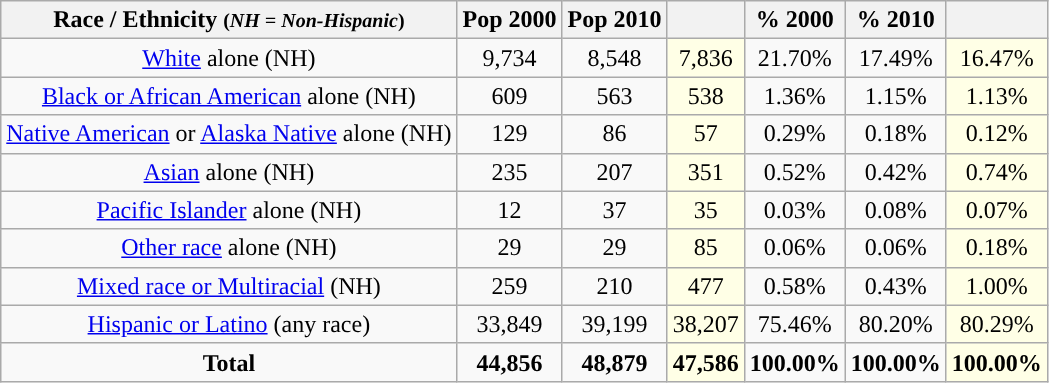<table class="wikitable" style="text-align:center;">
<tr>
<th>Race / Ethnicity <small>(<em>NH = Non-Hispanic</em>)</small></th>
<th>Pop 2000</th>
<th>Pop 2010</th>
<th></th>
<th>% 2000</th>
<th>% 2010</th>
<th></th>
</tr>
<tr>
<td><a href='#'>White</a> alone (NH)</td>
<td>9,734</td>
<td>8,548</td>
<td style='background: #ffffe6;'>7,836</td>
<td>21.70%</td>
<td>17.49%</td>
<td style='background: #ffffe6;'>16.47%</td>
</tr>
<tr>
<td><a href='#'>Black or African American</a> alone (NH)</td>
<td>609</td>
<td>563</td>
<td style='background: #ffffe6;'>538</td>
<td>1.36%</td>
<td>1.15%</td>
<td style='background: #ffffe6;'>1.13%</td>
</tr>
<tr>
<td><a href='#'>Native American</a> or <a href='#'>Alaska Native</a> alone (NH)</td>
<td>129</td>
<td>86</td>
<td style='background: #ffffe6;'>57</td>
<td>0.29%</td>
<td>0.18%</td>
<td style='background: #ffffe6;'>0.12%</td>
</tr>
<tr>
<td><a href='#'>Asian</a> alone (NH)</td>
<td>235</td>
<td>207</td>
<td style='background: #ffffe6;'>351</td>
<td>0.52%</td>
<td>0.42%</td>
<td style='background: #ffffe6;'>0.74%</td>
</tr>
<tr>
<td><a href='#'>Pacific Islander</a> alone (NH)</td>
<td>12</td>
<td>37</td>
<td style='background: #ffffe6;'>35</td>
<td>0.03%</td>
<td>0.08%</td>
<td style='background: #ffffe6;'>0.07%</td>
</tr>
<tr>
<td><a href='#'>Other race</a> alone (NH)</td>
<td>29</td>
<td>29</td>
<td style='background: #ffffe6;'>85</td>
<td>0.06%</td>
<td>0.06%</td>
<td style='background: #ffffe6;'>0.18%</td>
</tr>
<tr>
<td><a href='#'>Mixed race or Multiracial</a> (NH)</td>
<td>259</td>
<td>210</td>
<td style='background: #ffffe6;'>477</td>
<td>0.58%</td>
<td>0.43%</td>
<td style='background: #ffffe6;'>1.00%</td>
</tr>
<tr>
<td><a href='#'>Hispanic or Latino</a> (any race)</td>
<td>33,849</td>
<td>39,199</td>
<td style='background: #ffffe6;'>38,207</td>
<td>75.46%</td>
<td>80.20%</td>
<td style='background: #ffffe6;'>80.29%</td>
</tr>
<tr>
<td><strong>Total</strong></td>
<td><strong>44,856</strong></td>
<td><strong>48,879</strong></td>
<td style='background: #ffffe6;'><strong>47,586</strong></td>
<td><strong>100.00%</strong></td>
<td><strong>100.00%</strong></td>
<td style='background: #ffffe6;'><strong>100.00%</strong></td>
</tr>
</table>
